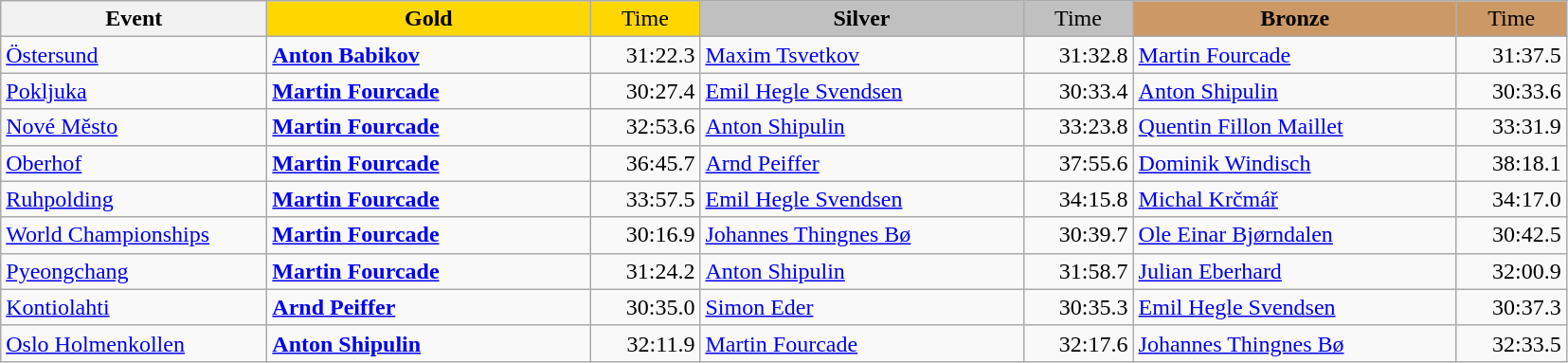<table class="wikitable">
<tr>
<th width="180">Event</th>
<th width="220" style="background:gold">Gold</th>
<th width="70" style="background:gold;font-weight:normal">Time</th>
<th width="220" style="background:silver">Silver</th>
<th width="70" style="background:silver;font-weight:normal">Time</th>
<th width="220" style="background:#CC9966">Bronze</th>
<th width="70" style="background:#CC9966;font-weight:normal">Time</th>
</tr>
<tr>
<td><a href='#'>Östersund</a><br></td>
<td><strong><a href='#'>Anton Babikov</a></strong><br></td>
<td align="right">31:22.3 <br> </td>
<td><a href='#'>Maxim Tsvetkov</a><br></td>
<td align="right">31:32.8 <br> </td>
<td><a href='#'>Martin Fourcade</a><br></td>
<td align="right">31:37.5 <br> </td>
</tr>
<tr>
<td><a href='#'>Pokljuka</a><br></td>
<td><strong><a href='#'>Martin Fourcade</a></strong><br></td>
<td align="right">30:27.4 <br> </td>
<td><a href='#'>Emil Hegle Svendsen</a><br></td>
<td align="right">30:33.4 <br> </td>
<td><a href='#'>Anton Shipulin</a><br></td>
<td align="right">30:33.6 <br> </td>
</tr>
<tr>
<td><a href='#'>Nové Město</a><br></td>
<td><strong><a href='#'>Martin Fourcade</a></strong><br></td>
<td align="right">32:53.6 <br> </td>
<td><a href='#'>Anton Shipulin</a><br></td>
<td align="right">33:23.8 <br> </td>
<td><a href='#'>Quentin Fillon Maillet</a><br></td>
<td align="right">33:31.9 <br> </td>
</tr>
<tr>
<td><a href='#'>Oberhof</a><br></td>
<td><strong><a href='#'>Martin Fourcade</a></strong><br></td>
<td align="right">36:45.7 <br> </td>
<td><a href='#'>Arnd Peiffer</a><br></td>
<td align="right">37:55.6 <br> </td>
<td><a href='#'>Dominik Windisch</a><br></td>
<td align="right">38:18.1 <br> </td>
</tr>
<tr>
<td><a href='#'>Ruhpolding</a><br></td>
<td><strong><a href='#'>Martin Fourcade</a></strong><br></td>
<td align="right">33:57.5 <br> </td>
<td><a href='#'>Emil Hegle Svendsen</a><br></td>
<td align="right">34:15.8 <br> </td>
<td><a href='#'>Michal Krčmář</a><br></td>
<td align="right">34:17.0 <br> </td>
</tr>
<tr>
<td><a href='#'>World Championships</a><br></td>
<td><strong><a href='#'>Martin Fourcade</a></strong><br></td>
<td align="right">30:16.9 <br> </td>
<td><a href='#'>Johannes Thingnes Bø</a><br></td>
<td align="right">30:39.7 <br> </td>
<td><a href='#'>Ole Einar Bjørndalen</a><br></td>
<td align="right">30:42.5 <br> </td>
</tr>
<tr>
<td><a href='#'>Pyeongchang</a><br></td>
<td><strong><a href='#'>Martin Fourcade</a></strong><br></td>
<td align="right">31:24.2 <br> </td>
<td><a href='#'>Anton Shipulin</a><br></td>
<td align="right">31:58.7 <br> </td>
<td><a href='#'>Julian Eberhard</a><br></td>
<td align="right">32:00.9 <br> </td>
</tr>
<tr>
<td><a href='#'>Kontiolahti</a><br></td>
<td><strong><a href='#'>Arnd Peiffer</a></strong><br></td>
<td align="right">30:35.0 <br> </td>
<td><a href='#'>Simon Eder</a><br></td>
<td align="right">30:35.3 <br> </td>
<td><a href='#'>Emil Hegle Svendsen</a><br></td>
<td align="right">30:37.3 <br> </td>
</tr>
<tr>
<td><a href='#'>Oslo Holmenkollen</a><br></td>
<td><strong><a href='#'>Anton Shipulin</a></strong><br></td>
<td align="right">32:11.9 <br> </td>
<td><a href='#'>Martin Fourcade</a><br></td>
<td align="right">32:17.6 <br> </td>
<td><a href='#'>Johannes Thingnes Bø</a><br></td>
<td align="right">32:33.5 <br> </td>
</tr>
</table>
